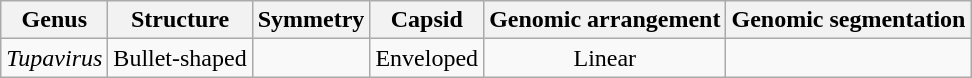<table class="wikitable sortable" style="text-align:center">
<tr>
<th>Genus</th>
<th>Structure</th>
<th>Symmetry</th>
<th>Capsid</th>
<th>Genomic arrangement</th>
<th>Genomic segmentation</th>
</tr>
<tr>
<td><em>Tupavirus</em></td>
<td>Bullet-shaped</td>
<td></td>
<td>Enveloped</td>
<td>Linear</td>
<td></td>
</tr>
</table>
